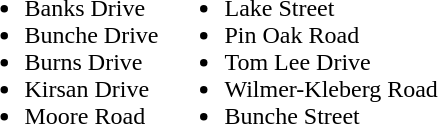<table>
<tr ---- valign="top">
<td><br><ul><li>Banks Drive</li><li>Bunche Drive</li><li>Burns Drive</li><li>Kirsan Drive</li><li>Moore Road</li></ul></td>
<td><br><ul><li>Lake Street</li><li>Pin Oak Road</li><li>Tom Lee Drive</li><li>Wilmer-Kleberg Road</li><li>Bunche Street</li></ul></td>
</tr>
</table>
